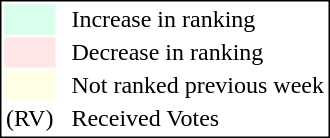<table style="border:1px solid black;">
<tr>
<td style="background:#D8FFEB; width:20px;"></td>
<td> </td>
<td>Increase in ranking</td>
</tr>
<tr>
<td style="background:#FFE6E6; width:20px;"></td>
<td> </td>
<td>Decrease in ranking</td>
</tr>
<tr>
<td style="background:#FFFFE6; width:20px;"></td>
<td> </td>
<td>Not ranked previous week</td>
</tr>
<tr>
<td>(RV)</td>
<td> </td>
<td>Received Votes</td>
</tr>
</table>
